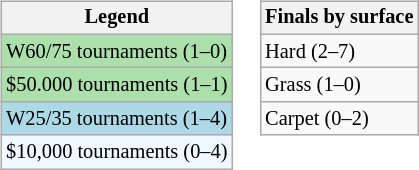<table>
<tr valign=top>
<td><br><table class=wikitable style="font-size:85%;">
<tr>
<th>Legend</th>
</tr>
<tr style="background:#addfad;">
<td>W60/75 tournaments (1–0)</td>
</tr>
<tr style="background:#addfad;">
<td>$50.000 tournaments (1–1)</td>
</tr>
<tr style="background:lightblue;">
<td>W25/35 tournaments (1–4)</td>
</tr>
<tr style="background:#f0f8ff;">
<td>$10,000 tournaments (0–4)</td>
</tr>
</table>
</td>
<td><br><table class=wikitable style="font-size:85%;">
<tr>
<th>Finals by surface</th>
</tr>
<tr>
<td>Hard (2–7)</td>
</tr>
<tr>
<td>Grass (1–0)</td>
</tr>
<tr>
<td>Carpet (0–2)</td>
</tr>
</table>
</td>
</tr>
</table>
